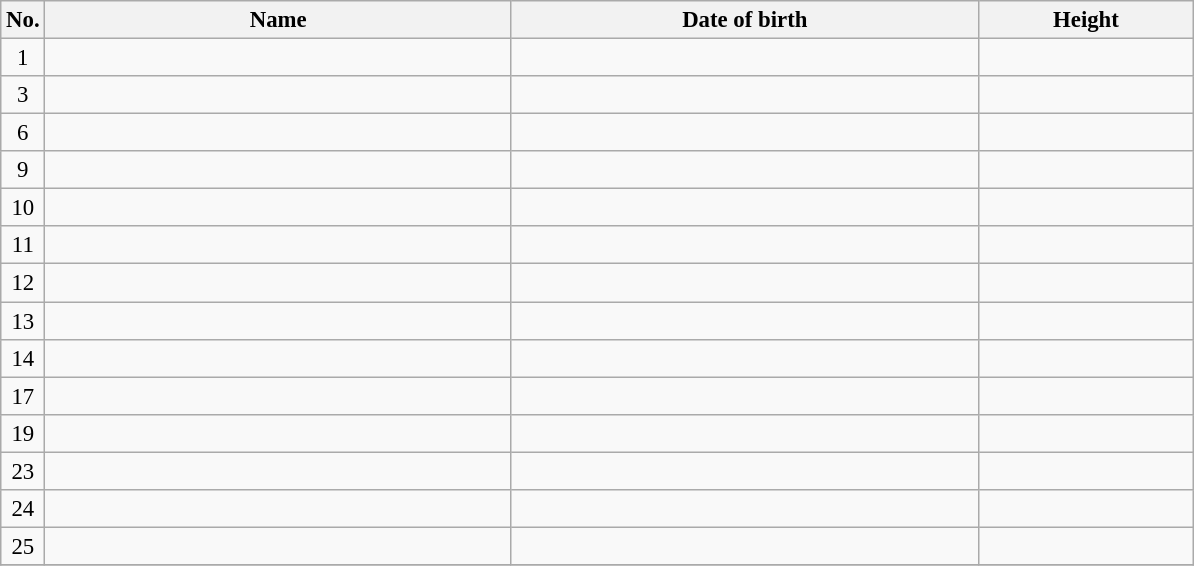<table class="wikitable sortable" style="font-size:95%; text-align:center;">
<tr>
<th>No.</th>
<th style="width:20em">Name</th>
<th style="width:20em">Date of birth</th>
<th style="width:9em">Height</th>
</tr>
<tr>
<td>1</td>
<td align=left> </td>
<td align=right></td>
<td></td>
</tr>
<tr>
<td>3</td>
<td align=left> </td>
<td align=right></td>
<td></td>
</tr>
<tr>
<td>6</td>
<td align=left> </td>
<td align=right></td>
<td></td>
</tr>
<tr>
<td>9</td>
<td align=left> </td>
<td align=right></td>
<td></td>
</tr>
<tr>
<td>10</td>
<td align=left> </td>
<td align=right></td>
<td></td>
</tr>
<tr>
<td>11</td>
<td align=left> </td>
<td align=right></td>
<td></td>
</tr>
<tr>
<td>12</td>
<td align=left> </td>
<td align=right></td>
<td></td>
</tr>
<tr>
<td>13</td>
<td align=left> </td>
<td align=right></td>
<td></td>
</tr>
<tr>
<td>14</td>
<td align=left> </td>
<td align=right></td>
<td></td>
</tr>
<tr>
<td>17</td>
<td align=left> </td>
<td align=right></td>
<td></td>
</tr>
<tr>
<td>19</td>
<td align=left> </td>
<td align=right></td>
<td></td>
</tr>
<tr>
<td>23</td>
<td align=left> </td>
<td align=right></td>
<td></td>
</tr>
<tr>
<td>24</td>
<td align=left> </td>
<td align=right></td>
<td></td>
</tr>
<tr>
<td>25</td>
<td align=left> </td>
<td align=right></td>
<td></td>
</tr>
<tr>
</tr>
</table>
